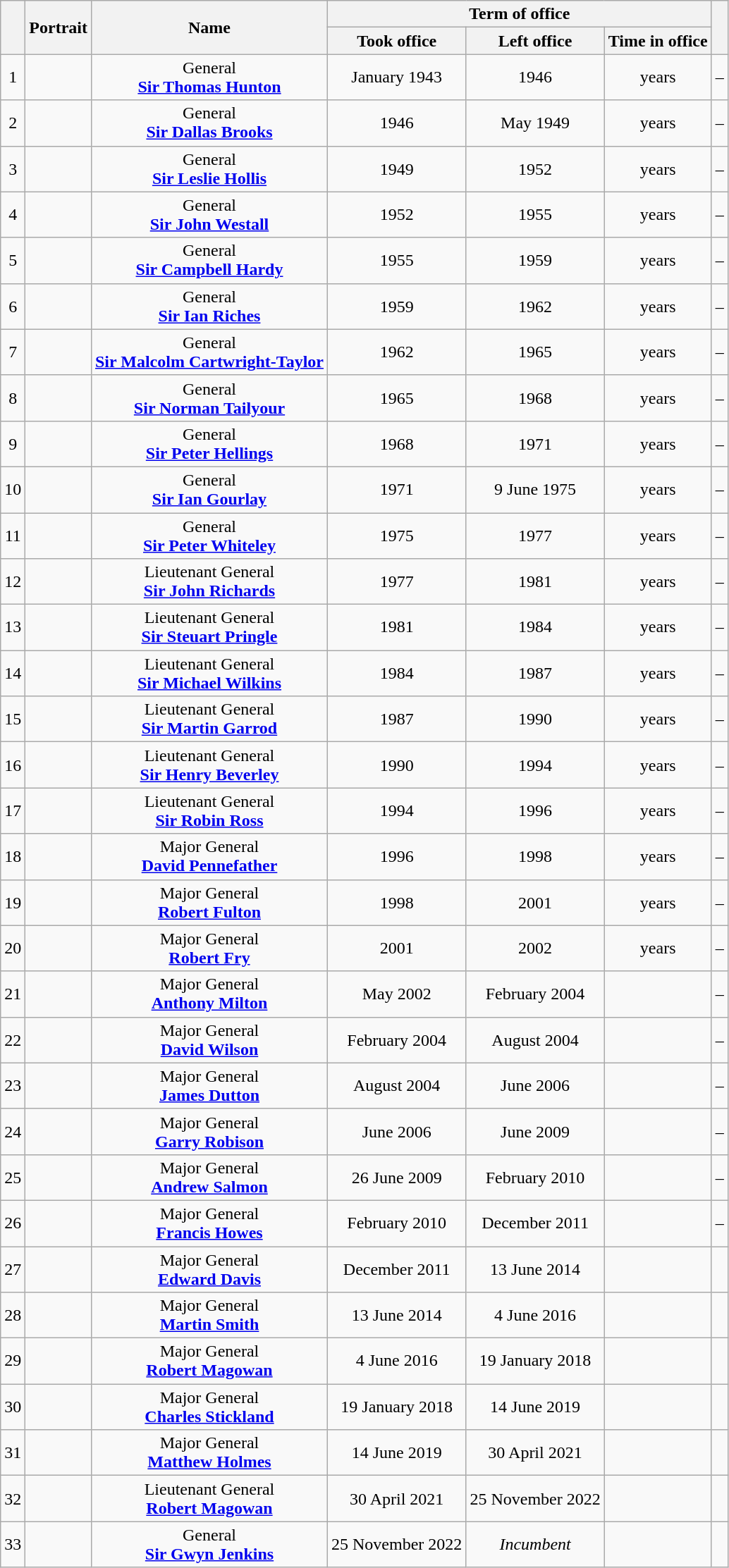<table class="wikitable" style="text-align:center">
<tr>
<th rowspan=2></th>
<th rowspan=2>Portrait</th>
<th rowspan=2>Name<br></th>
<th colspan=3>Term of office</th>
<th rowspan=2></th>
</tr>
<tr>
<th>Took office</th>
<th>Left office</th>
<th>Time in office</th>
</tr>
<tr>
<td>1</td>
<td></td>
<td>General<br><strong><a href='#'>Sir Thomas Hunton</a></strong><br></td>
<td>January 1943</td>
<td>1946</td>
<td> years</td>
<td>–</td>
</tr>
<tr>
<td>2</td>
<td></td>
<td>General<br><strong><a href='#'>Sir Dallas Brooks</a></strong><br></td>
<td>1946</td>
<td>May 1949</td>
<td> years</td>
<td>–</td>
</tr>
<tr>
<td>3</td>
<td></td>
<td>General<br><strong><a href='#'>Sir Leslie Hollis</a></strong><br></td>
<td>1949</td>
<td>1952</td>
<td> years</td>
<td>–</td>
</tr>
<tr>
<td>4</td>
<td></td>
<td>General<br><strong><a href='#'>Sir John Westall</a></strong><br></td>
<td>1952</td>
<td>1955</td>
<td> years</td>
<td>–</td>
</tr>
<tr>
<td>5</td>
<td></td>
<td>General<br><strong><a href='#'>Sir Campbell Hardy</a></strong><br></td>
<td>1955</td>
<td>1959</td>
<td> years</td>
<td>–</td>
</tr>
<tr>
<td>6</td>
<td></td>
<td>General<br><strong><a href='#'>Sir Ian Riches</a></strong><br></td>
<td>1959</td>
<td>1962</td>
<td> years</td>
<td>–</td>
</tr>
<tr>
<td>7</td>
<td></td>
<td>General<br><strong><a href='#'>Sir Malcolm Cartwright-Taylor</a></strong><br></td>
<td>1962</td>
<td>1965</td>
<td> years</td>
<td>–</td>
</tr>
<tr>
<td>8</td>
<td></td>
<td>General<br><strong><a href='#'>Sir Norman Tailyour</a></strong><br></td>
<td>1965</td>
<td>1968</td>
<td> years</td>
<td>–</td>
</tr>
<tr>
<td>9</td>
<td></td>
<td>General<br><strong><a href='#'>Sir Peter Hellings</a></strong><br></td>
<td>1968</td>
<td>1971</td>
<td> years</td>
<td>–</td>
</tr>
<tr>
<td>10</td>
<td></td>
<td>General<br><strong><a href='#'>Sir Ian Gourlay</a></strong><br></td>
<td>1971</td>
<td>9 June 1975</td>
<td> years</td>
<td>–</td>
</tr>
<tr>
<td>11</td>
<td></td>
<td>General<br><strong><a href='#'>Sir Peter Whiteley</a></strong><br></td>
<td>1975</td>
<td>1977</td>
<td> years</td>
<td>–</td>
</tr>
<tr>
<td>12</td>
<td></td>
<td>Lieutenant General<br><strong><a href='#'>Sir John Richards</a></strong><br></td>
<td>1977</td>
<td>1981</td>
<td> years</td>
<td>–</td>
</tr>
<tr>
<td>13</td>
<td></td>
<td>Lieutenant General<br><strong><a href='#'>Sir Steuart Pringle</a></strong><br></td>
<td>1981</td>
<td>1984</td>
<td> years</td>
<td>–</td>
</tr>
<tr>
<td>14</td>
<td></td>
<td>Lieutenant General<br><strong><a href='#'>Sir Michael Wilkins</a></strong><br></td>
<td>1984</td>
<td>1987</td>
<td> years</td>
<td>–</td>
</tr>
<tr>
<td>15</td>
<td></td>
<td>Lieutenant General<br><strong><a href='#'>Sir Martin Garrod</a></strong><br></td>
<td>1987</td>
<td>1990</td>
<td> years</td>
<td>–</td>
</tr>
<tr>
<td>16</td>
<td></td>
<td>Lieutenant General<br><strong><a href='#'>Sir Henry Beverley</a></strong><br></td>
<td>1990</td>
<td>1994</td>
<td> years</td>
<td>–</td>
</tr>
<tr>
<td>17</td>
<td></td>
<td>Lieutenant General<br><strong><a href='#'>Sir Robin Ross</a></strong><br></td>
<td>1994</td>
<td>1996</td>
<td> years</td>
<td>–</td>
</tr>
<tr>
<td>18</td>
<td></td>
<td>Major General<br><strong><a href='#'>David Pennefather</a></strong><br></td>
<td>1996</td>
<td>1998</td>
<td> years</td>
<td>–</td>
</tr>
<tr>
<td>19</td>
<td></td>
<td>Major General<br><strong><a href='#'>Robert Fulton</a></strong><br></td>
<td>1998</td>
<td>2001</td>
<td> years</td>
<td>–</td>
</tr>
<tr>
<td>20</td>
<td></td>
<td>Major General<br><strong><a href='#'>Robert Fry</a></strong><br></td>
<td>2001</td>
<td>2002</td>
<td> years</td>
<td>–</td>
</tr>
<tr>
<td>21</td>
<td></td>
<td>Major General<br> <strong><a href='#'>Anthony Milton</a></strong><br></td>
<td>May 2002</td>
<td>February 2004</td>
<td></td>
<td>–</td>
</tr>
<tr>
<td>22</td>
<td></td>
<td>Major General<br><strong><a href='#'>David Wilson</a></strong><br></td>
<td>February 2004</td>
<td>August 2004</td>
<td></td>
<td>–</td>
</tr>
<tr>
<td>23</td>
<td></td>
<td>Major General<br><strong><a href='#'>James Dutton</a></strong><br></td>
<td>August 2004</td>
<td>June 2006</td>
<td></td>
<td>–</td>
</tr>
<tr>
<td>24</td>
<td></td>
<td>Major General<br><strong><a href='#'>Garry Robison</a></strong><br></td>
<td>June 2006</td>
<td>June 2009</td>
<td></td>
<td>–</td>
</tr>
<tr>
<td>25</td>
<td></td>
<td>Major General<br><strong><a href='#'>Andrew Salmon</a></strong><br></td>
<td>26 June 2009</td>
<td>February 2010</td>
<td></td>
<td>–</td>
</tr>
<tr>
<td>26</td>
<td></td>
<td>Major General<br> <strong><a href='#'>Francis Howes</a></strong><br></td>
<td>February 2010</td>
<td>December 2011</td>
<td></td>
<td>–</td>
</tr>
<tr>
<td>27</td>
<td></td>
<td>Major General<br><strong><a href='#'>Edward Davis</a></strong><br></td>
<td>December 2011</td>
<td>13 June 2014</td>
<td></td>
<td></td>
</tr>
<tr>
<td>28</td>
<td></td>
<td>Major General<br><strong><a href='#'>Martin Smith</a></strong><br></td>
<td>13 June 2014</td>
<td>4 June 2016</td>
<td></td>
<td></td>
</tr>
<tr>
<td>29</td>
<td></td>
<td>Major General<br><strong><a href='#'>Robert Magowan</a></strong><br></td>
<td>4 June 2016</td>
<td>19 January 2018</td>
<td></td>
<td></td>
</tr>
<tr>
<td>30</td>
<td></td>
<td>Major General<br><strong><a href='#'>Charles Stickland</a></strong><br></td>
<td>19 January 2018</td>
<td>14 June 2019</td>
<td></td>
<td></td>
</tr>
<tr>
<td>31</td>
<td></td>
<td>Major General<br><strong><a href='#'>Matthew Holmes</a></strong><br></td>
<td>14 June 2019</td>
<td>30 April 2021</td>
<td></td>
<td></td>
</tr>
<tr>
<td>32</td>
<td></td>
<td>Lieutenant General<br><strong><a href='#'>Robert Magowan</a></strong><br></td>
<td>30 April 2021</td>
<td>25 November 2022</td>
<td></td>
<td></td>
</tr>
<tr>
<td>33</td>
<td></td>
<td>General<br><strong><a href='#'>Sir Gwyn Jenkins</a></strong></td>
<td>25 November 2022</td>
<td><em>Incumbent</em></td>
<td></td>
<td></td>
</tr>
</table>
